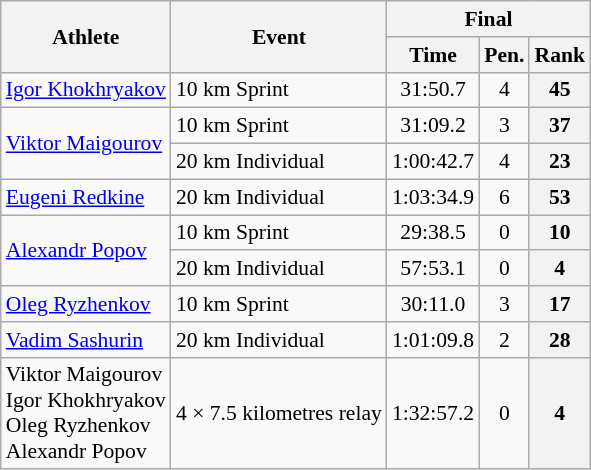<table class="wikitable" style="font-size:90%">
<tr>
<th rowspan="2">Athlete</th>
<th rowspan="2">Event</th>
<th colspan="3">Final</th>
</tr>
<tr>
<th>Time</th>
<th>Pen.</th>
<th>Rank</th>
</tr>
<tr>
<td><a href='#'>Igor Khokhryakov</a></td>
<td>10 km Sprint</td>
<td align="center">31:50.7</td>
<td align="center">4</td>
<th align="center">45</th>
</tr>
<tr>
<td rowspan=2><a href='#'>Viktor Maigourov</a></td>
<td>10 km Sprint</td>
<td align="center">31:09.2</td>
<td align="center">3</td>
<th align="center">37</th>
</tr>
<tr>
<td>20 km Individual</td>
<td align="center">1:00:42.7</td>
<td align="center">4</td>
<th align="center">23</th>
</tr>
<tr>
<td><a href='#'>Eugeni Redkine</a></td>
<td>20 km Individual</td>
<td align="center">1:03:34.9</td>
<td align="center">6</td>
<th align="center">53</th>
</tr>
<tr>
<td rowspan=2><a href='#'>Alexandr Popov</a></td>
<td>10 km Sprint</td>
<td align="center">29:38.5</td>
<td align="center">0</td>
<th align="center">10</th>
</tr>
<tr>
<td>20 km Individual</td>
<td align="center">57:53.1</td>
<td align="center">0</td>
<th align="center">4</th>
</tr>
<tr>
<td><a href='#'>Oleg Ryzhenkov</a></td>
<td>10 km Sprint</td>
<td align="center">30:11.0</td>
<td align="center">3</td>
<th align="center">17</th>
</tr>
<tr>
<td><a href='#'>Vadim Sashurin</a></td>
<td>20 km Individual</td>
<td align="center">1:01:09.8</td>
<td align="center">2</td>
<th align="center">28</th>
</tr>
<tr>
<td>Viktor Maigourov<br>Igor Khokhryakov<br>Oleg Ryzhenkov<br>Alexandr Popov</td>
<td>4 × 7.5 kilometres relay</td>
<td align="center">1:32:57.2</td>
<td align="center">0</td>
<th align="center">4</th>
</tr>
</table>
